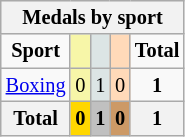<table class="wikitable" style="font-size:85%; text-align:center">
<tr style="background:#efefef;">
<th colspan="7"><strong>Medals by sport</strong></th>
</tr>
<tr>
<td><strong>Sport</strong></td>
<td bgcolor="#F7F6A8"></td>
<td bgcolor="#DCE5E5"></td>
<td bgcolor="#FFDAB9"></td>
<td><strong>Total</strong></td>
</tr>
<tr>
<td><a href='#'>Boxing</a></td>
<td style="background:#F7F6A8;">0</td>
<td style="background:#DCE5E5;">1</td>
<td style="background:#FFDAB9;">0</td>
<td><strong>1</strong></td>
</tr>
<tr>
<th><strong>Total</strong></th>
<th style="background:gold;"><strong>0</strong></th>
<th style="background:silver;"><strong>1</strong></th>
<th style="background:#c96;"><strong>0</strong></th>
<th><strong>1</strong></th>
</tr>
</table>
